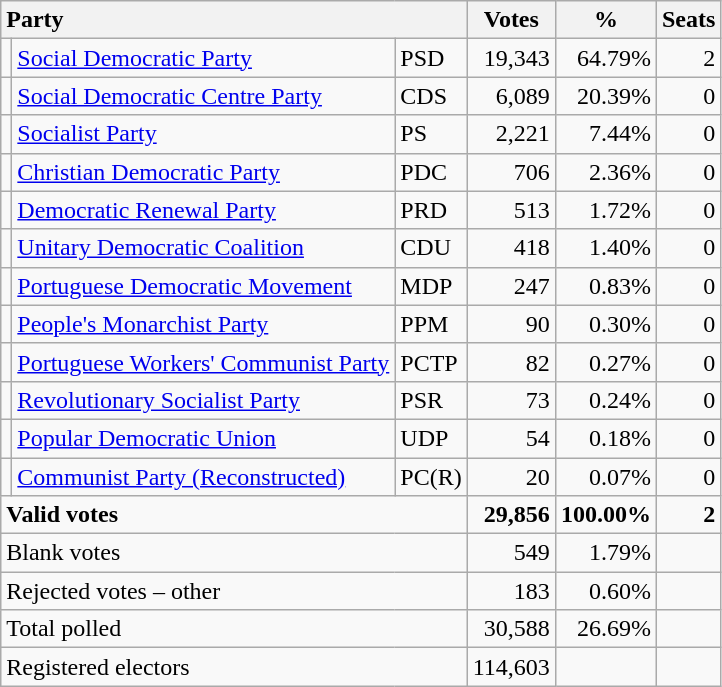<table class="wikitable" border="1" style="text-align:right;">
<tr>
<th style="text-align:left;" colspan=3>Party</th>
<th align=center width="50">Votes</th>
<th align=center width="50">%</th>
<th align=center>Seats</th>
</tr>
<tr>
<td></td>
<td align=left><a href='#'>Social Democratic Party</a></td>
<td align=left>PSD</td>
<td>19,343</td>
<td>64.79%</td>
<td>2</td>
</tr>
<tr>
<td></td>
<td align=left style="white-space: nowrap;"><a href='#'>Social Democratic Centre Party</a></td>
<td align=left>CDS</td>
<td>6,089</td>
<td>20.39%</td>
<td>0</td>
</tr>
<tr>
<td></td>
<td align=left><a href='#'>Socialist Party</a></td>
<td align=left>PS</td>
<td>2,221</td>
<td>7.44%</td>
<td>0</td>
</tr>
<tr>
<td></td>
<td align=left style="white-space: nowrap;"><a href='#'>Christian Democratic Party</a></td>
<td align=left>PDC</td>
<td>706</td>
<td>2.36%</td>
<td>0</td>
</tr>
<tr>
<td></td>
<td align=left><a href='#'>Democratic Renewal Party</a></td>
<td align=left>PRD</td>
<td>513</td>
<td>1.72%</td>
<td>0</td>
</tr>
<tr>
<td></td>
<td align=left style="white-space: nowrap;"><a href='#'>Unitary Democratic Coalition</a></td>
<td align=left>CDU</td>
<td>418</td>
<td>1.40%</td>
<td>0</td>
</tr>
<tr>
<td></td>
<td align=left><a href='#'>Portuguese Democratic Movement</a></td>
<td align=left>MDP</td>
<td>247</td>
<td>0.83%</td>
<td>0</td>
</tr>
<tr>
<td></td>
<td align=left><a href='#'>People's Monarchist Party</a></td>
<td align=left>PPM</td>
<td>90</td>
<td>0.30%</td>
<td>0</td>
</tr>
<tr>
<td></td>
<td align=left><a href='#'>Portuguese Workers' Communist Party</a></td>
<td align=left>PCTP</td>
<td>82</td>
<td>0.27%</td>
<td>0</td>
</tr>
<tr>
<td></td>
<td align=left><a href='#'>Revolutionary Socialist Party</a></td>
<td align=left>PSR</td>
<td>73</td>
<td>0.24%</td>
<td>0</td>
</tr>
<tr>
<td></td>
<td align=left><a href='#'>Popular Democratic Union</a></td>
<td align=left>UDP</td>
<td>54</td>
<td>0.18%</td>
<td>0</td>
</tr>
<tr>
<td></td>
<td align=left><a href='#'>Communist Party (Reconstructed)</a></td>
<td align=left>PC(R)</td>
<td>20</td>
<td>0.07%</td>
<td>0</td>
</tr>
<tr style="font-weight:bold">
<td align=left colspan=3>Valid votes</td>
<td>29,856</td>
<td>100.00%</td>
<td>2</td>
</tr>
<tr>
<td align=left colspan=3>Blank votes</td>
<td>549</td>
<td>1.79%</td>
<td></td>
</tr>
<tr>
<td align=left colspan=3>Rejected votes – other</td>
<td>183</td>
<td>0.60%</td>
<td></td>
</tr>
<tr>
<td align=left colspan=3>Total polled</td>
<td>30,588</td>
<td>26.69%</td>
<td></td>
</tr>
<tr>
<td align=left colspan=3>Registered electors</td>
<td>114,603</td>
<td></td>
<td></td>
</tr>
</table>
